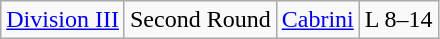<table class="wikitable">
<tr>
<td rowspan="5"><a href='#'>Division III</a></td>
<td>Second Round</td>
<td><a href='#'>Cabrini</a></td>
<td>L 8–14</td>
</tr>
</table>
